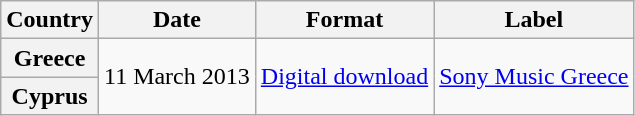<table class="wikitable plainrowheaders">
<tr>
<th scope="col">Country</th>
<th scope="col">Date</th>
<th scope="col">Format</th>
<th scope="col">Label</th>
</tr>
<tr>
<th scope="row">Greece</th>
<td rowspan=2>11 March 2013</td>
<td rowspan=2><a href='#'>Digital download</a></td>
<td rowspan=2><a href='#'>Sony Music Greece</a></td>
</tr>
<tr>
<th scope="row">Cyprus</th>
</tr>
</table>
